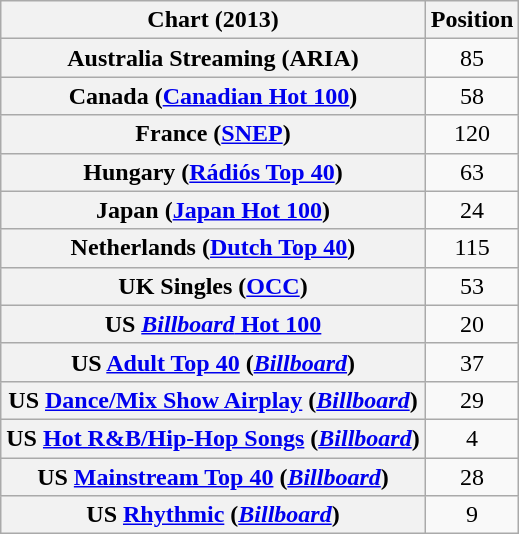<table class="wikitable plainrowheaders sortable" style="text-align:center;">
<tr>
<th>Chart (2013)</th>
<th>Position</th>
</tr>
<tr>
<th scope="row">Australia Streaming (ARIA)</th>
<td style="text-align:center;">85</td>
</tr>
<tr>
<th scope="row">Canada (<a href='#'>Canadian Hot 100</a>)</th>
<td align="center">58</td>
</tr>
<tr>
<th scope="row">France (<a href='#'>SNEP</a>)</th>
<td align="center">120</td>
</tr>
<tr>
<th scope="row">Hungary (<a href='#'>Rádiós Top 40</a>)</th>
<td align="center">63</td>
</tr>
<tr>
<th scope="row">Japan (<a href='#'>Japan Hot 100</a>)</th>
<td style="text-align:center;">24</td>
</tr>
<tr>
<th scope="row">Netherlands (<a href='#'>Dutch Top 40</a>)</th>
<td align="center">115</td>
</tr>
<tr>
<th scope="row">UK Singles (<a href='#'>OCC</a>)</th>
<td style="text-align:center;">53</td>
</tr>
<tr>
<th scope="row">US <a href='#'><em>Billboard</em> Hot 100</a></th>
<td style="text-align:center;">20</td>
</tr>
<tr>
<th scope="row">US <a href='#'>Adult Top 40</a> (<em><a href='#'>Billboard</a></em>)</th>
<td style="text-align:center;">37</td>
</tr>
<tr>
<th scope="row">US <a href='#'>Dance/Mix Show Airplay</a> (<em><a href='#'>Billboard</a></em>)</th>
<td style="text-align:center;">29</td>
</tr>
<tr>
<th scope="row">US <a href='#'>Hot R&B/Hip-Hop Songs</a> (<em><a href='#'>Billboard</a></em>)</th>
<td style="text-align:center;">4</td>
</tr>
<tr>
<th scope="row">US <a href='#'>Mainstream Top 40</a> (<em><a href='#'>Billboard</a></em>)</th>
<td style="text-align:center;">28</td>
</tr>
<tr>
<th scope="row">US <a href='#'>Rhythmic</a> (<em><a href='#'>Billboard</a></em>)</th>
<td style="text-align:center;">9</td>
</tr>
</table>
